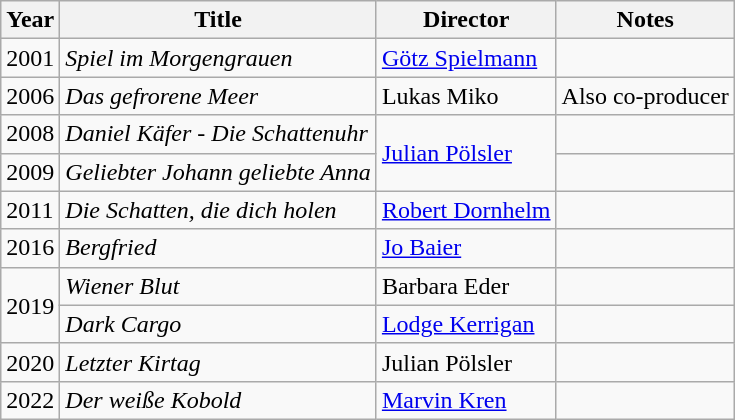<table class="wikitable">
<tr>
<th>Year</th>
<th>Title</th>
<th>Director</th>
<th>Notes</th>
</tr>
<tr>
<td>2001</td>
<td><em>Spiel im Morgengrauen</em></td>
<td><a href='#'>Götz Spielmann</a></td>
<td></td>
</tr>
<tr>
<td>2006</td>
<td><em>Das gefrorene Meer</em></td>
<td>Lukas Miko</td>
<td>Also co-producer</td>
</tr>
<tr>
<td>2008</td>
<td><em>Daniel Käfer - Die Schattenuhr</em></td>
<td rowspan=2><a href='#'>Julian Pölsler</a></td>
<td></td>
</tr>
<tr>
<td>2009</td>
<td><em>Geliebter Johann geliebte Anna</em></td>
<td></td>
</tr>
<tr>
<td>2011</td>
<td><em>Die Schatten, die dich holen</em></td>
<td><a href='#'>Robert Dornhelm</a></td>
<td></td>
</tr>
<tr>
<td>2016</td>
<td><em>Bergfried</em></td>
<td><a href='#'>Jo Baier</a></td>
<td></td>
</tr>
<tr>
<td rowspan=2>2019</td>
<td><em>Wiener Blut</em></td>
<td>Barbara Eder</td>
<td></td>
</tr>
<tr>
<td><em>Dark Cargo</em></td>
<td><a href='#'>Lodge Kerrigan</a></td>
<td></td>
</tr>
<tr>
<td>2020</td>
<td><em>Letzter Kirtag</em></td>
<td>Julian Pölsler</td>
<td></td>
</tr>
<tr>
<td>2022</td>
<td><em>Der weiße Kobold</em></td>
<td><a href='#'>Marvin Kren</a></td>
<td></td>
</tr>
</table>
